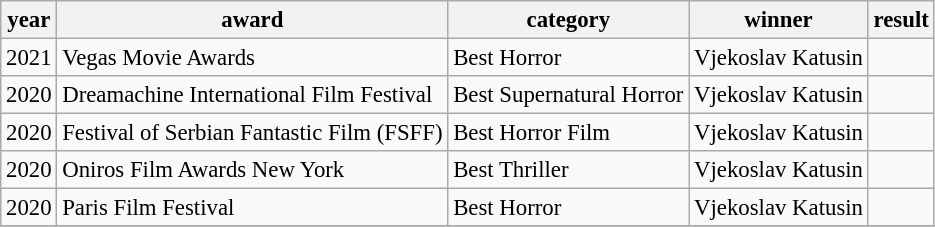<table class="wikitable sortable" style="font-size:95%;">
<tr>
<th>year</th>
<th>award</th>
<th>category</th>
<th>winner</th>
<th>result</th>
</tr>
<tr>
<td>2021</td>
<td>Vegas Movie Awards</td>
<td>Best Horror</td>
<td>Vjekoslav Katusin</td>
<td></td>
</tr>
<tr>
<td>2020</td>
<td>Dreamachine International Film Festival</td>
<td>Best Supernatural Horror</td>
<td>Vjekoslav Katusin</td>
<td></td>
</tr>
<tr>
<td>2020</td>
<td>Festival of Serbian Fantastic Film (FSFF)</td>
<td>Best Horror Film</td>
<td>Vjekoslav Katusin</td>
<td></td>
</tr>
<tr>
<td>2020</td>
<td>Oniros Film Awards New York</td>
<td>Best Thriller</td>
<td>Vjekoslav Katusin</td>
<td></td>
</tr>
<tr>
<td>2020</td>
<td>Paris Film Festival</td>
<td>Best Horror</td>
<td>Vjekoslav Katusin</td>
<td></td>
</tr>
<tr>
</tr>
</table>
